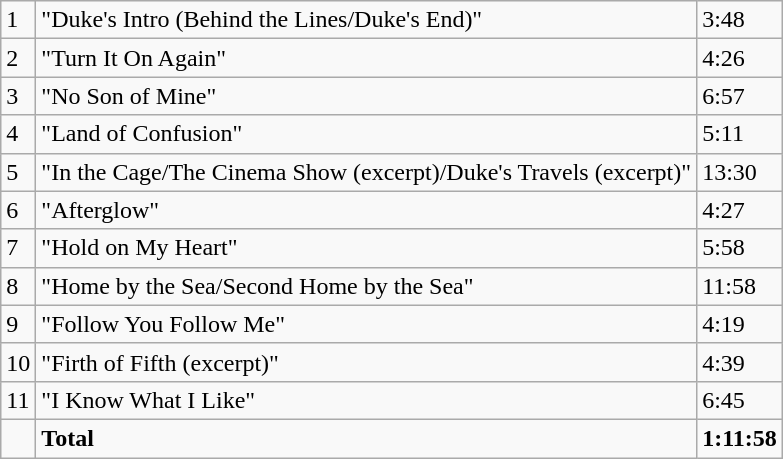<table class="wikitable">
<tr>
<td>1</td>
<td>"Duke's Intro (Behind the Lines/Duke's End)"</td>
<td>3:48</td>
</tr>
<tr>
<td>2</td>
<td>"Turn It On Again"</td>
<td>4:26</td>
</tr>
<tr>
<td>3</td>
<td>"No Son of Mine"</td>
<td>6:57</td>
</tr>
<tr>
<td>4</td>
<td>"Land of Confusion"</td>
<td>5:11</td>
</tr>
<tr>
<td>5</td>
<td>"In the Cage/The Cinema Show (excerpt)/Duke's Travels (excerpt)"</td>
<td>13:30</td>
</tr>
<tr>
<td>6</td>
<td>"Afterglow"</td>
<td>4:27</td>
</tr>
<tr>
<td>7</td>
<td>"Hold on My Heart"</td>
<td>5:58</td>
</tr>
<tr>
<td>8</td>
<td>"Home by the Sea/Second Home by the Sea"</td>
<td>11:58</td>
</tr>
<tr>
<td>9</td>
<td>"Follow You Follow Me"</td>
<td>4:19</td>
</tr>
<tr>
<td>10</td>
<td>"Firth of Fifth (excerpt)"</td>
<td>4:39</td>
</tr>
<tr>
<td>11</td>
<td>"I Know What I Like"</td>
<td>6:45</td>
</tr>
<tr>
<td></td>
<td><strong>Total</strong></td>
<td><strong>1:11:58</strong></td>
</tr>
</table>
